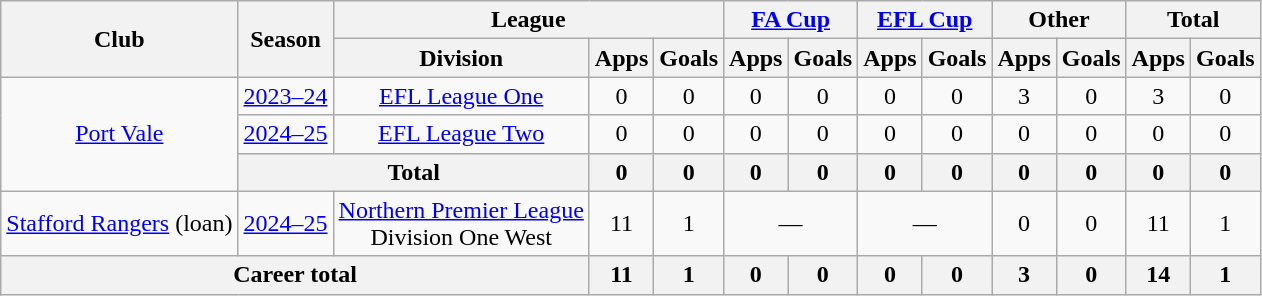<table class="wikitable" style="text-align:center;">
<tr>
<th rowspan="2">Club</th>
<th rowspan="2">Season</th>
<th colspan="3">League</th>
<th colspan="2"><a href='#'>FA Cup</a></th>
<th colspan="2"><a href='#'>EFL Cup</a></th>
<th colspan="2">Other</th>
<th colspan="2">Total</th>
</tr>
<tr>
<th>Division</th>
<th>Apps</th>
<th>Goals</th>
<th>Apps</th>
<th>Goals</th>
<th>Apps</th>
<th>Goals</th>
<th>Apps</th>
<th>Goals</th>
<th>Apps</th>
<th>Goals</th>
</tr>
<tr>
<td rowspan="3"><a href='#'>Port Vale</a></td>
<td><a href='#'>2023–24</a></td>
<td><a href='#'>EFL League One</a></td>
<td>0</td>
<td>0</td>
<td>0</td>
<td>0</td>
<td>0</td>
<td>0</td>
<td>3</td>
<td>0</td>
<td>3</td>
<td>0</td>
</tr>
<tr>
<td><a href='#'>2024–25</a></td>
<td><a href='#'>EFL League Two</a></td>
<td>0</td>
<td>0</td>
<td>0</td>
<td>0</td>
<td>0</td>
<td>0</td>
<td>0</td>
<td>0</td>
<td>0</td>
<td>0</td>
</tr>
<tr>
<th colspan="2">Total</th>
<th>0</th>
<th>0</th>
<th>0</th>
<th>0</th>
<th>0</th>
<th>0</th>
<th>0</th>
<th>0</th>
<th>0</th>
<th>0</th>
</tr>
<tr>
<td><a href='#'>Stafford Rangers</a> (loan)</td>
<td><a href='#'>2024–25</a></td>
<td><a href='#'>Northern Premier League</a><br>Division One West</td>
<td>11</td>
<td>1</td>
<td colspan="2">—</td>
<td colspan="2">—</td>
<td>0</td>
<td>0</td>
<td>11</td>
<td>1</td>
</tr>
<tr>
<th colspan="3">Career total</th>
<th>11</th>
<th>1</th>
<th>0</th>
<th>0</th>
<th>0</th>
<th>0</th>
<th>3</th>
<th>0</th>
<th>14</th>
<th>1</th>
</tr>
</table>
